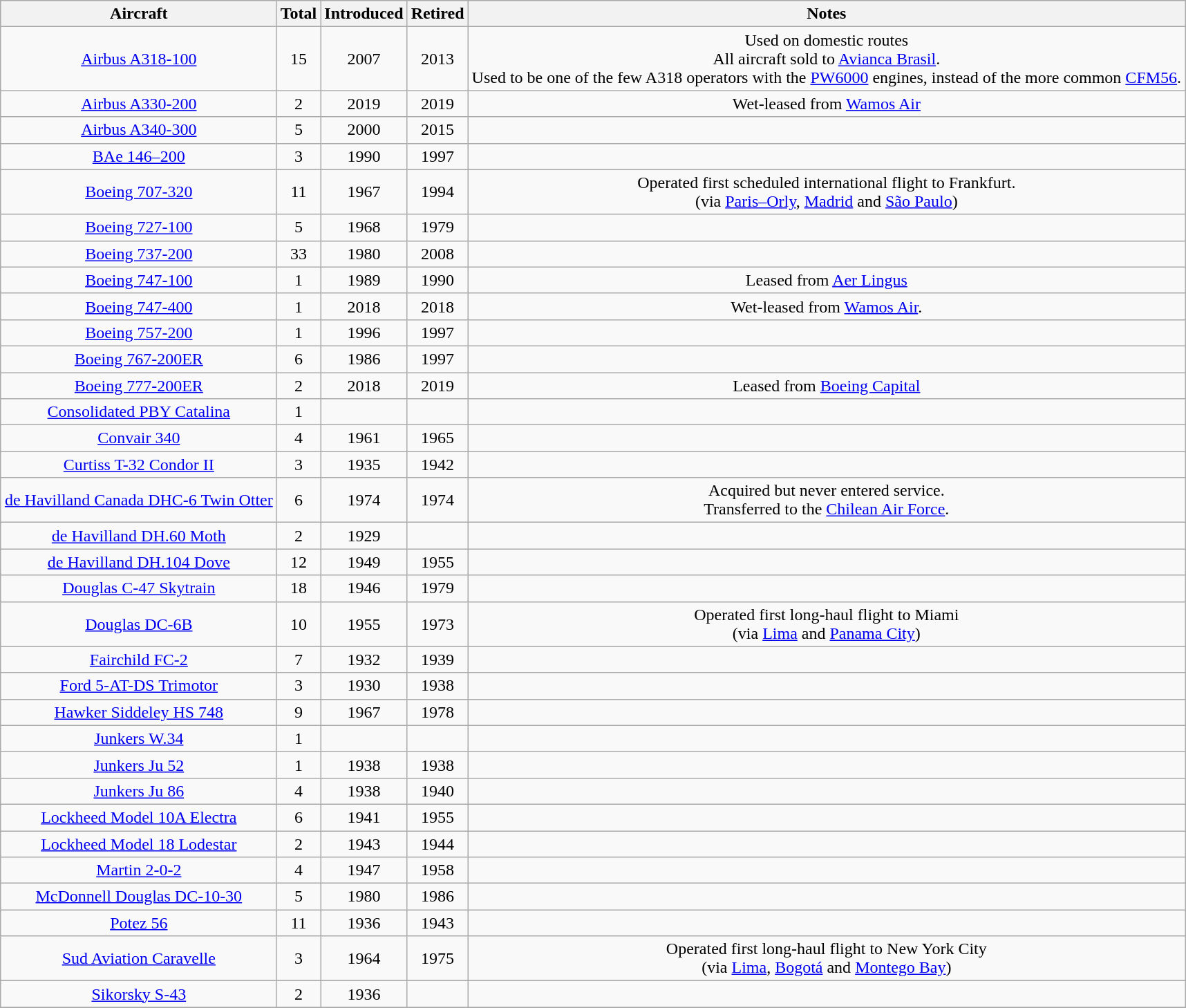<table class="wikitable" style="text-align:center; margin:0.5em auto">
<tr>
<th>Aircraft</th>
<th>Total</th>
<th>Introduced</th>
<th>Retired</th>
<th>Notes</th>
</tr>
<tr>
<td><a href='#'>Airbus A318-100</a></td>
<td>15</td>
<td>2007</td>
<td>2013</td>
<td>Used on domestic routes <br> All aircraft sold to <a href='#'>Avianca Brasil</a>. <br> Used to be one of the few A318 operators with the <a href='#'>PW6000</a> engines, instead of the more common <a href='#'>CFM56</a>.</td>
</tr>
<tr>
<td><a href='#'>Airbus A330-200</a></td>
<td>2</td>
<td>2019</td>
<td>2019</td>
<td>Wet-leased from <a href='#'>Wamos Air</a></td>
</tr>
<tr>
<td><a href='#'>Airbus A340-300</a></td>
<td>5</td>
<td>2000</td>
<td>2015</td>
<td></td>
</tr>
<tr>
<td><a href='#'>BAe 146–200</a></td>
<td>3</td>
<td>1990</td>
<td>1997</td>
<td></td>
</tr>
<tr>
<td><a href='#'>Boeing 707-320</a></td>
<td>11</td>
<td>1967</td>
<td>1994</td>
<td>Operated first scheduled international flight to Frankfurt.<br>(via <a href='#'>Paris–Orly</a>, <a href='#'>Madrid</a> and <a href='#'>São Paulo</a>)</td>
</tr>
<tr>
<td><a href='#'>Boeing 727-100</a></td>
<td>5</td>
<td>1968</td>
<td>1979</td>
<td></td>
</tr>
<tr>
<td><a href='#'>Boeing 737-200</a></td>
<td>33</td>
<td>1980</td>
<td>2008</td>
<td></td>
</tr>
<tr>
<td><a href='#'>Boeing 747-100</a></td>
<td>1</td>
<td>1989</td>
<td>1990</td>
<td>Leased from <a href='#'>Aer Lingus</a></td>
</tr>
<tr>
<td><a href='#'>Boeing 747-400</a></td>
<td>1</td>
<td>2018</td>
<td>2018</td>
<td>Wet-leased from <a href='#'>Wamos Air</a>.</td>
</tr>
<tr>
<td><a href='#'>Boeing 757-200</a></td>
<td>1</td>
<td>1996</td>
<td>1997</td>
<td></td>
</tr>
<tr>
<td><a href='#'>Boeing 767-200ER</a></td>
<td>6</td>
<td>1986</td>
<td>1997</td>
<td></td>
</tr>
<tr>
<td><a href='#'>Boeing 777-200ER</a></td>
<td>2</td>
<td>2018</td>
<td>2019</td>
<td>Leased from <a href='#'>Boeing Capital</a></td>
</tr>
<tr>
<td><a href='#'>Consolidated PBY Catalina</a></td>
<td>1</td>
<td></td>
<td></td>
<td></td>
</tr>
<tr>
<td><a href='#'>Convair 340</a></td>
<td>4</td>
<td>1961</td>
<td>1965</td>
<td></td>
</tr>
<tr>
<td><a href='#'>Curtiss T-32 Condor II</a></td>
<td>3</td>
<td>1935</td>
<td>1942</td>
<td></td>
</tr>
<tr>
<td><a href='#'>de Havilland Canada DHC-6 Twin Otter</a></td>
<td>6</td>
<td>1974</td>
<td>1974</td>
<td>Acquired but never entered service. <br> Transferred to the <a href='#'>Chilean Air Force</a>.</td>
</tr>
<tr>
<td><a href='#'>de Havilland DH.60 Moth</a></td>
<td>2</td>
<td>1929</td>
<td></td>
<td></td>
</tr>
<tr>
<td><a href='#'>de Havilland DH.104 Dove</a></td>
<td>12</td>
<td>1949</td>
<td>1955</td>
<td></td>
</tr>
<tr>
<td><a href='#'>Douglas C-47 Skytrain</a></td>
<td>18</td>
<td>1946</td>
<td>1979</td>
<td></td>
</tr>
<tr>
<td><a href='#'>Douglas DC-6B</a></td>
<td>10</td>
<td>1955</td>
<td>1973</td>
<td>Operated first long-haul flight to Miami<br>(via <a href='#'>Lima</a> and <a href='#'>Panama City</a>)</td>
</tr>
<tr>
<td><a href='#'>Fairchild FC-2</a></td>
<td>7</td>
<td>1932</td>
<td>1939</td>
<td></td>
</tr>
<tr>
<td><a href='#'>Ford 5-AT-DS Trimotor</a></td>
<td>3</td>
<td>1930</td>
<td>1938</td>
<td></td>
</tr>
<tr>
<td><a href='#'>Hawker Siddeley HS 748</a></td>
<td>9</td>
<td>1967</td>
<td>1978</td>
<td></td>
</tr>
<tr>
<td><a href='#'>Junkers W.34</a></td>
<td>1</td>
<td></td>
<td></td>
<td></td>
</tr>
<tr>
<td><a href='#'>Junkers Ju 52</a></td>
<td>1</td>
<td>1938</td>
<td>1938</td>
<td></td>
</tr>
<tr>
<td><a href='#'>Junkers Ju 86</a></td>
<td>4</td>
<td>1938</td>
<td>1940</td>
<td></td>
</tr>
<tr>
<td><a href='#'>Lockheed Model 10A Electra</a></td>
<td>6</td>
<td>1941</td>
<td>1955</td>
<td></td>
</tr>
<tr>
<td><a href='#'>Lockheed Model 18 Lodestar</a></td>
<td>2</td>
<td>1943</td>
<td>1944</td>
<td></td>
</tr>
<tr>
<td><a href='#'>Martin 2-0-2</a></td>
<td>4</td>
<td>1947</td>
<td>1958</td>
<td></td>
</tr>
<tr>
<td><a href='#'>McDonnell Douglas DC-10-30</a></td>
<td>5</td>
<td>1980</td>
<td>1986</td>
<td></td>
</tr>
<tr>
<td><a href='#'>Potez 56</a></td>
<td>11</td>
<td>1936</td>
<td>1943</td>
<td></td>
</tr>
<tr>
<td><a href='#'>Sud Aviation Caravelle</a></td>
<td>3</td>
<td>1964</td>
<td>1975</td>
<td>Operated first long-haul flight to New York City <br> (via <a href='#'>Lima</a>, <a href='#'>Bogotá</a> and <a href='#'>Montego Bay</a>)</td>
</tr>
<tr>
<td><a href='#'>Sikorsky S-43</a></td>
<td>2</td>
<td>1936</td>
<td></td>
<td></td>
</tr>
<tr>
</tr>
</table>
